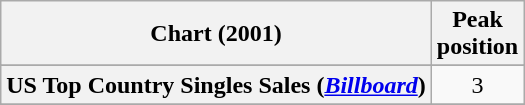<table class="wikitable sortable plainrowheaders" style="text-align:center">
<tr>
<th scope="col">Chart (2001)</th>
<th scope="col">Peak<br>position</th>
</tr>
<tr>
</tr>
<tr>
<th scope="row">US Top Country Singles Sales (<em><a href='#'>Billboard</a></em>)<br></th>
<td align="center">3</td>
</tr>
<tr>
</tr>
</table>
